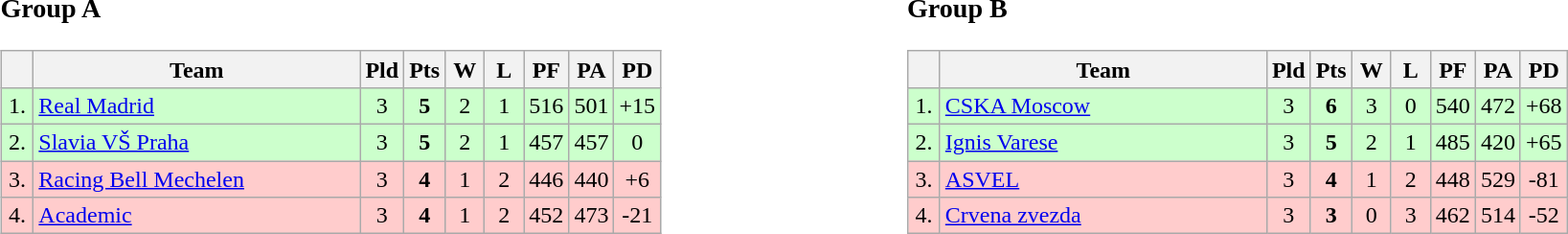<table>
<tr>
<td style="vertical-align:top; width:33%;"><br><h3>Group A</h3><table class="wikitable" style="text-align:center">
<tr>
<th width=15></th>
<th width=220>Team</th>
<th width=20>Pld</th>
<th width=20>Pts</th>
<th width=20>W</th>
<th width=20>L</th>
<th width=20>PF</th>
<th width=20>PA</th>
<th width=20>PD</th>
</tr>
<tr style="background: #ccffcc;">
<td>1.</td>
<td align=left> <a href='#'>Real Madrid</a></td>
<td>3</td>
<td><strong>5</strong></td>
<td>2</td>
<td>1</td>
<td>516</td>
<td>501</td>
<td>+15</td>
</tr>
<tr style="background: #ccffcc;">
<td>2.</td>
<td align=left> <a href='#'>Slavia VŠ Praha</a></td>
<td>3</td>
<td><strong>5</strong></td>
<td>2</td>
<td>1</td>
<td>457</td>
<td>457</td>
<td>0</td>
</tr>
<tr style="background: #ffcccc;">
<td>3.</td>
<td align=left> <a href='#'>Racing Bell Mechelen</a></td>
<td>3</td>
<td><strong>4</strong></td>
<td>1</td>
<td>2</td>
<td>446</td>
<td>440</td>
<td>+6</td>
</tr>
<tr style="background: #ffcccc;">
<td>4.</td>
<td align=left> <a href='#'>Academic</a></td>
<td>3</td>
<td><strong>4</strong></td>
<td>1</td>
<td>2</td>
<td>452</td>
<td>473</td>
<td>-21</td>
</tr>
</table>
</td>
<td style="vertical-align:top; width:33%;"><br><h3>Group B</h3><table class="wikitable" style="text-align:center">
<tr>
<th width=15></th>
<th width=220>Team</th>
<th width=20>Pld</th>
<th width=20>Pts</th>
<th width=20>W</th>
<th width=20>L</th>
<th width=20>PF</th>
<th width=20>PA</th>
<th width=20>PD</th>
</tr>
<tr style="background: #ccffcc;">
<td>1.</td>
<td align=left> <a href='#'>CSKA Moscow</a></td>
<td>3</td>
<td><strong>6</strong></td>
<td>3</td>
<td>0</td>
<td>540</td>
<td>472</td>
<td>+68</td>
</tr>
<tr style="background: #ccffcc;">
<td>2.</td>
<td align=left> <a href='#'>Ignis Varese</a></td>
<td>3</td>
<td><strong>5</strong></td>
<td>2</td>
<td>1</td>
<td>485</td>
<td>420</td>
<td>+65</td>
</tr>
<tr style="background: #ffcccc;">
<td>3.</td>
<td align=left> <a href='#'>ASVEL</a></td>
<td>3</td>
<td><strong>4</strong></td>
<td>1</td>
<td>2</td>
<td>448</td>
<td>529</td>
<td>-81</td>
</tr>
<tr style="background: #ffcccc;">
<td>4.</td>
<td align=left> <a href='#'>Crvena zvezda</a></td>
<td>3</td>
<td><strong>3</strong></td>
<td>0</td>
<td>3</td>
<td>462</td>
<td>514</td>
<td>-52</td>
</tr>
</table>
</td>
</tr>
</table>
